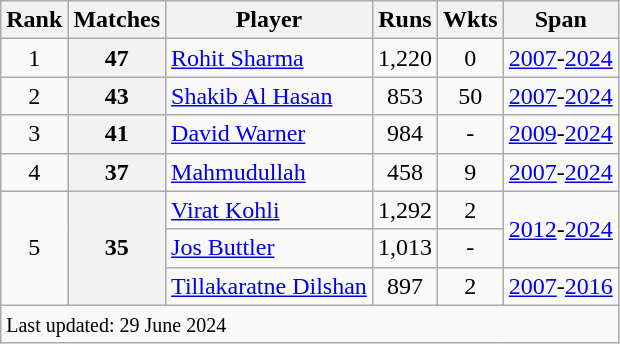<table class="wikitable sortable">
<tr>
<th>Rank</th>
<th>Matches</th>
<th>Player</th>
<th>Runs</th>
<th>Wkts</th>
<th>Span</th>
</tr>
<tr>
<td align=center>1</td>
<th>47</th>
<td> <a href='#'>Rohit Sharma</a></td>
<td align=center>1,220</td>
<td align=center>0</td>
<td><a href='#'>2007</a>-<a href='#'>2024</a></td>
</tr>
<tr>
<td align=center>2</td>
<th>43</th>
<td> <a href='#'>Shakib Al Hasan</a></td>
<td align=center>853</td>
<td align=center>50</td>
<td><a href='#'>2007</a>-<a href='#'>2024</a></td>
</tr>
<tr>
<td align=center>3</td>
<th>41</th>
<td> <a href='#'>David Warner</a></td>
<td align=center>984</td>
<td align=center>-</td>
<td><a href='#'>2009</a>-<a href='#'>2024</a></td>
</tr>
<tr>
<td align=center>4</td>
<th>37</th>
<td> <a href='#'>Mahmudullah</a></td>
<td align=center>458</td>
<td align=center>9</td>
<td><a href='#'>2007</a>-<a href='#'>2024</a></td>
</tr>
<tr>
<td align=center rowspan=3>5</td>
<th rowspan=3>35</th>
<td> <a href='#'>Virat Kohli</a></td>
<td align=center>1,292</td>
<td align=center>2</td>
<td rowspan=2><a href='#'>2012</a>-<a href='#'>2024</a></td>
</tr>
<tr>
<td> <a href='#'>Jos Buttler</a></td>
<td align=center>1,013</td>
<td align=center>-</td>
</tr>
<tr>
<td> <a href='#'>Tillakaratne Dilshan</a></td>
<td align=center>897</td>
<td align=center>2</td>
<td><a href='#'>2007</a>-<a href='#'>2016</a></td>
</tr>
<tr>
<td colspan="8"><small>Last updated: 29 June 2024</small></td>
</tr>
</table>
